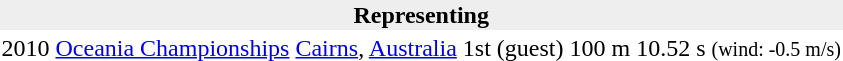<table>
<tr>
<th bgcolor="#eeeeee" colspan="6">Representing </th>
</tr>
<tr>
<td>2010</td>
<td><a href='#'>Oceania Championships</a></td>
<td><a href='#'>Cairns</a>, <a href='#'>Australia</a></td>
<td>1st (guest)</td>
<td>100 m</td>
<td>10.52 s <small>(wind: -0.5 m/s)</small></td>
</tr>
</table>
